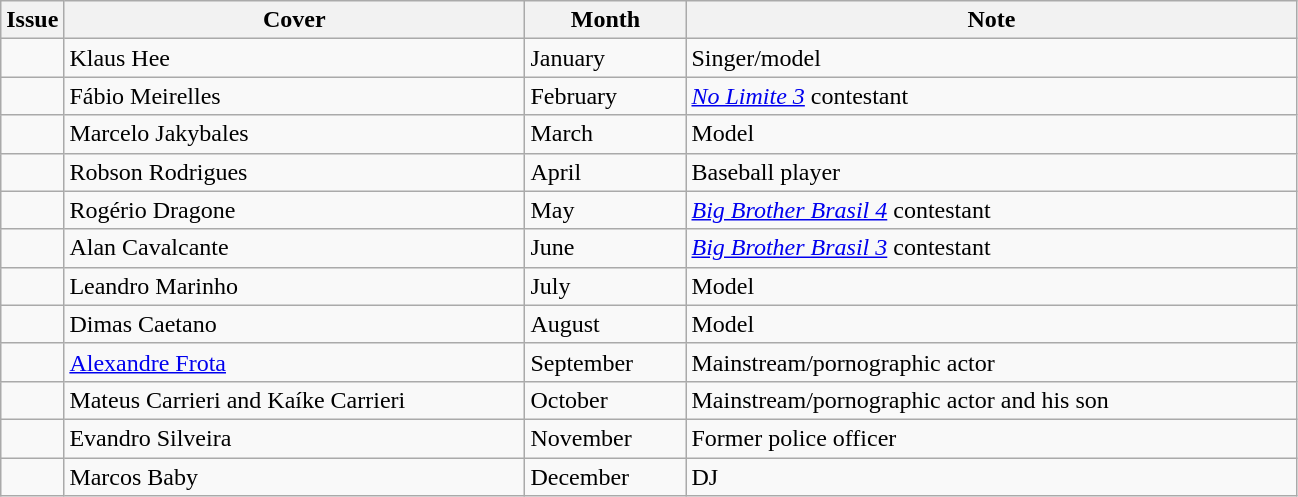<table class=wikitable>
<tr>
<th width="10">Issue</th>
<th width="300">Cover</th>
<th width="100">Month</th>
<th width="400">Note</th>
</tr>
<tr>
<td></td>
<td>Klaus Hee</td>
<td>January</td>
<td>Singer/model</td>
</tr>
<tr>
<td></td>
<td>Fábio Meirelles</td>
<td>February</td>
<td><em><a href='#'>No Limite 3</a></em> contestant</td>
</tr>
<tr>
<td></td>
<td>Marcelo Jakybales</td>
<td>March</td>
<td>Model</td>
</tr>
<tr>
<td></td>
<td>Robson Rodrigues</td>
<td>April</td>
<td>Baseball player</td>
</tr>
<tr>
<td></td>
<td>Rogério Dragone</td>
<td>May</td>
<td><em><a href='#'>Big Brother Brasil 4</a></em> contestant</td>
</tr>
<tr>
<td></td>
<td>Alan Cavalcante</td>
<td>June</td>
<td><em><a href='#'>Big Brother Brasil 3</a></em> contestant</td>
</tr>
<tr>
<td></td>
<td>Leandro Marinho</td>
<td>July</td>
<td>Model</td>
</tr>
<tr>
<td></td>
<td>Dimas Caetano</td>
<td>August</td>
<td>Model</td>
</tr>
<tr>
<td></td>
<td><a href='#'>Alexandre Frota</a></td>
<td>September</td>
<td>Mainstream/pornographic actor</td>
</tr>
<tr>
<td></td>
<td>Mateus Carrieri and Kaíke Carrieri</td>
<td>October</td>
<td>Mainstream/pornographic actor and his son</td>
</tr>
<tr>
<td></td>
<td>Evandro Silveira</td>
<td>November</td>
<td>Former police officer</td>
</tr>
<tr>
<td></td>
<td>Marcos Baby</td>
<td>December</td>
<td>DJ</td>
</tr>
</table>
